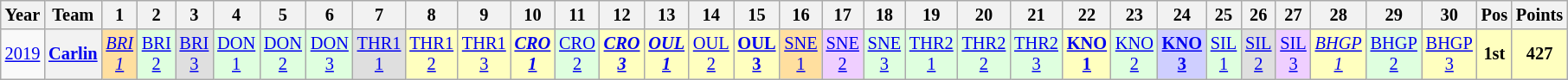<table class="wikitable" style="text-align:center; font-size:85%">
<tr>
<th>Year</th>
<th>Team</th>
<th>1</th>
<th>2</th>
<th>3</th>
<th>4</th>
<th>5</th>
<th>6</th>
<th>7</th>
<th>8</th>
<th>9</th>
<th>10</th>
<th>11</th>
<th>12</th>
<th>13</th>
<th>14</th>
<th>15</th>
<th>16</th>
<th>17</th>
<th>18</th>
<th>19</th>
<th>20</th>
<th>21</th>
<th>22</th>
<th>23</th>
<th>24</th>
<th>25</th>
<th>26</th>
<th>27</th>
<th>28</th>
<th>29</th>
<th>30</th>
<th>Pos</th>
<th>Points</th>
</tr>
<tr>
<td><a href='#'>2019</a></td>
<th><a href='#'>Carlin</a></th>
<td style="background:#FFDF9F;"><em><a href='#'>BRI<br>1</a></em><br></td>
<td style="background:#DFFFDF;"><a href='#'>BRI<br>2</a><br></td>
<td style="background:#DFDFDF;"><a href='#'>BRI<br>3</a><br></td>
<td style="background:#DFFFDF;"><a href='#'>DON<br>1</a><br></td>
<td style="background:#DFFFDF;"><a href='#'>DON<br>2</a><br></td>
<td style="background:#DFFFDF;"><a href='#'>DON<br>3</a><br></td>
<td style="background:#DFDFDF;"><a href='#'>THR1<br>1</a><br></td>
<td style="background:#FFFFBF;"><a href='#'>THR1<br>2</a><br></td>
<td style="background:#FFFFBF;"><a href='#'>THR1<br>3</a><br></td>
<td style="background:#FFFFBF;"><strong><em><a href='#'>CRO<br>1</a></em></strong><br></td>
<td style="background:#DFFFDF;"><a href='#'>CRO<br>2</a><br></td>
<td style="background:#FFFFBF;"><strong><em><a href='#'>CRO<br>3</a></em></strong><br></td>
<td style="background:#FFFFBF;"><strong><em><a href='#'>OUL<br>1</a></em></strong><br></td>
<td style="background:#FFFFBF;"><a href='#'>OUL<br>2</a><br></td>
<td style="background:#FFFFBF;"><strong><a href='#'>OUL<br>3</a></strong><br></td>
<td style="background:#FFDF9F;"><a href='#'>SNE<br>1</a><br></td>
<td style="background:#EFCFFF;"><a href='#'>SNE<br>2</a><br></td>
<td style="background:#DFFFDF;"><a href='#'>SNE<br>3</a><br></td>
<td style="background:#DFFFDF;"><a href='#'>THR2<br>1</a><br></td>
<td style="background:#DFFFDF;"><a href='#'>THR2<br>2</a><br></td>
<td style="background:#DFFFDF;"><a href='#'>THR2<br>3</a><br></td>
<td style="background:#FFFFBF;"><strong><a href='#'>KNO<br>1</a></strong><br></td>
<td style="background:#DFFFDF;"><a href='#'>KNO<br>2</a><br></td>
<td style="background:#CFCFFF;"><strong><a href='#'>KNO<br>3</a></strong><br></td>
<td style="background:#DFFFDF;"><a href='#'>SIL<br>1</a><br></td>
<td style="background:#DFDFDF;"><a href='#'>SIL<br>2</a><br></td>
<td style="background:#EFCFFF;"><a href='#'>SIL<br>3</a><br></td>
<td style="background:#FFFFBF;"><em><a href='#'>BHGP<br>1</a></em><br></td>
<td style="background:#DFFFDF;"><a href='#'>BHGP<br>2</a><br></td>
<td style="background:#FFFFBF;"><a href='#'>BHGP<br>3</a><br></td>
<th style="background:#FFFFBF;">1st</th>
<th style="background:#FFFFBF;">427</th>
</tr>
</table>
